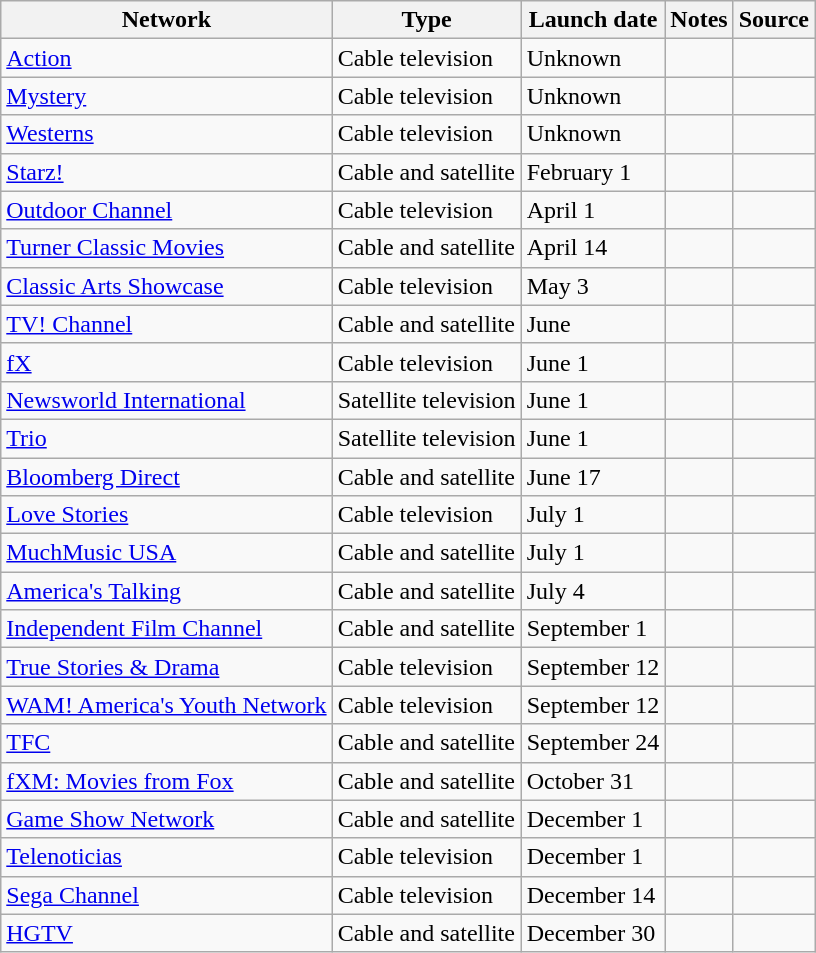<table class="wikitable sortable">
<tr>
<th>Network</th>
<th>Type</th>
<th>Launch date</th>
<th>Notes</th>
<th>Source</th>
</tr>
<tr>
<td><a href='#'>Action</a></td>
<td>Cable television</td>
<td>Unknown</td>
<td></td>
<td></td>
</tr>
<tr>
<td><a href='#'>Mystery</a></td>
<td>Cable television</td>
<td>Unknown</td>
<td></td>
<td></td>
</tr>
<tr>
<td><a href='#'>Westerns</a></td>
<td>Cable television</td>
<td>Unknown</td>
<td></td>
<td></td>
</tr>
<tr>
<td><a href='#'>Starz!</a></td>
<td>Cable and satellite</td>
<td>February 1</td>
<td></td>
<td></td>
</tr>
<tr>
<td><a href='#'>Outdoor Channel</a></td>
<td>Cable television</td>
<td>April 1</td>
<td></td>
<td></td>
</tr>
<tr>
<td><a href='#'>Turner Classic Movies</a></td>
<td>Cable and satellite</td>
<td>April 14</td>
<td></td>
<td></td>
</tr>
<tr>
<td><a href='#'>Classic Arts Showcase</a></td>
<td>Cable television</td>
<td>May 3</td>
<td></td>
<td></td>
</tr>
<tr>
<td><a href='#'>TV! Channel</a></td>
<td>Cable and satellite</td>
<td>June</td>
<td></td>
<td></td>
</tr>
<tr>
<td><a href='#'>fX</a></td>
<td>Cable television</td>
<td>June 1</td>
<td></td>
<td></td>
</tr>
<tr>
<td><a href='#'>Newsworld International</a></td>
<td>Satellite television</td>
<td>June 1</td>
<td></td>
<td></td>
</tr>
<tr>
<td><a href='#'>Trio</a></td>
<td>Satellite television</td>
<td>June 1</td>
<td></td>
<td></td>
</tr>
<tr>
<td><a href='#'>Bloomberg Direct</a></td>
<td>Cable and satellite</td>
<td>June 17</td>
<td></td>
<td></td>
</tr>
<tr>
<td><a href='#'>Love Stories</a></td>
<td>Cable television</td>
<td>July 1</td>
<td></td>
<td></td>
</tr>
<tr>
<td><a href='#'>MuchMusic USA</a></td>
<td>Cable and satellite</td>
<td>July 1</td>
<td></td>
<td></td>
</tr>
<tr>
<td><a href='#'>America's Talking</a></td>
<td>Cable and satellite</td>
<td>July 4</td>
<td></td>
<td></td>
</tr>
<tr>
<td><a href='#'>Independent Film Channel</a></td>
<td>Cable and satellite</td>
<td>September 1</td>
<td></td>
<td></td>
</tr>
<tr>
<td><a href='#'>True Stories & Drama</a></td>
<td>Cable television</td>
<td>September 12</td>
<td></td>
<td></td>
</tr>
<tr>
<td><a href='#'>WAM! America's Youth Network</a></td>
<td>Cable television</td>
<td>September 12</td>
<td></td>
<td></td>
</tr>
<tr>
<td><a href='#'>TFC</a></td>
<td>Cable and satellite</td>
<td>September 24</td>
<td></td>
<td></td>
</tr>
<tr>
<td><a href='#'>fXM: Movies from Fox</a></td>
<td>Cable and satellite</td>
<td>October 31</td>
<td></td>
<td></td>
</tr>
<tr>
<td><a href='#'>Game Show Network</a></td>
<td>Cable and satellite</td>
<td>December 1</td>
<td></td>
<td></td>
</tr>
<tr>
<td><a href='#'>Telenoticias</a></td>
<td>Cable television</td>
<td>December 1</td>
<td></td>
<td></td>
</tr>
<tr>
<td><a href='#'>Sega Channel</a></td>
<td>Cable television</td>
<td>December 14</td>
<td></td>
<td></td>
</tr>
<tr>
<td><a href='#'>HGTV</a></td>
<td>Cable and satellite</td>
<td>December 30</td>
<td></td>
<td></td>
</tr>
</table>
